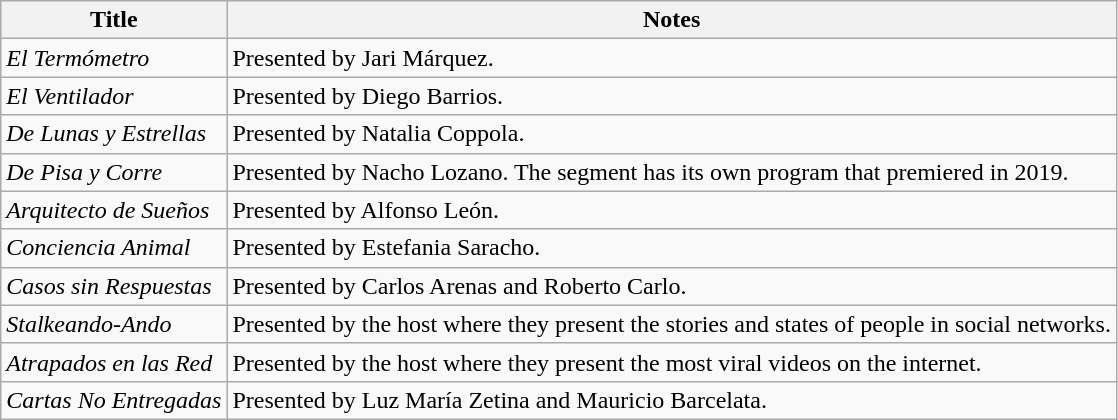<table class="wikitable">
<tr>
<th>Title</th>
<th>Notes</th>
</tr>
<tr>
<td><em>El Termómetro</em></td>
<td>Presented by Jari Márquez.</td>
</tr>
<tr>
<td><em>El Ventilador</em></td>
<td>Presented by Diego Barrios.</td>
</tr>
<tr>
<td><em>De Lunas y Estrellas</em></td>
<td>Presented by Natalia Coppola.</td>
</tr>
<tr>
<td><em>De Pisa y Corre</em></td>
<td>Presented by Nacho Lozano. The segment has its own program that premiered in 2019.</td>
</tr>
<tr>
<td><em>Arquitecto de Sueños</em></td>
<td>Presented by Alfonso León.</td>
</tr>
<tr>
<td><em>Conciencia Animal</em></td>
<td>Presented by Estefania Saracho.</td>
</tr>
<tr>
<td><em>Casos sin Respuestas</em></td>
<td>Presented by Carlos Arenas and Roberto Carlo.</td>
</tr>
<tr>
<td><em>Stalkeando-Ando</em></td>
<td>Presented by the host where they present the stories and states of people in social networks.</td>
</tr>
<tr>
<td><em>Atrapados en las Red</em></td>
<td>Presented by the host where they present the most viral videos on the internet.</td>
</tr>
<tr>
<td><em>Cartas No Entregadas</em></td>
<td>Presented by Luz María Zetina and Mauricio Barcelata.</td>
</tr>
</table>
